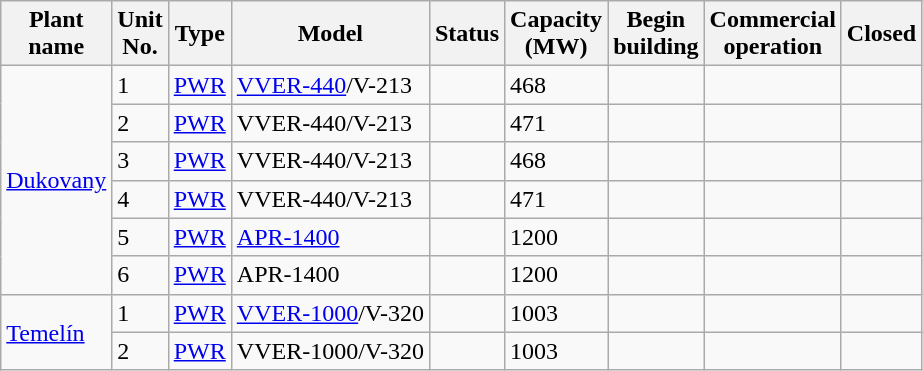<table class="wikitable sortable mw-datatable">
<tr>
<th>Plant<br>name</th>
<th>Unit<br>No.</th>
<th>Type</th>
<th>Model</th>
<th>Status</th>
<th>Capacity<br>(MW)</th>
<th>Begin<br>building</th>
<th>Commercial<br>operation</th>
<th>Closed</th>
</tr>
<tr>
<td rowspan="6"><a href='#'>Dukovany</a></td>
<td>1</td>
<td><a href='#'>PWR</a></td>
<td><a href='#'>VVER-440</a>/V-213</td>
<td></td>
<td>468</td>
<td></td>
<td></td>
<td></td>
</tr>
<tr>
<td>2</td>
<td><a href='#'>PWR</a></td>
<td>VVER-440/V-213</td>
<td></td>
<td>471</td>
<td></td>
<td></td>
<td></td>
</tr>
<tr>
<td>3</td>
<td><a href='#'>PWR</a></td>
<td>VVER-440/V-213</td>
<td></td>
<td>468</td>
<td></td>
<td></td>
<td></td>
</tr>
<tr>
<td>4</td>
<td><a href='#'>PWR</a></td>
<td>VVER-440/V-213</td>
<td></td>
<td>471</td>
<td></td>
<td></td>
<td></td>
</tr>
<tr>
<td>5</td>
<td><a href='#'>PWR</a></td>
<td><a href='#'>APR-1400</a></td>
<td></td>
<td>1200</td>
<td></td>
<td></td>
<td></td>
</tr>
<tr>
<td>6</td>
<td><a href='#'>PWR</a></td>
<td>APR-1400</td>
<td></td>
<td>1200</td>
<td></td>
<td></td>
<td></td>
</tr>
<tr>
<td rowspan="2"><a href='#'>Temelín</a></td>
<td>1</td>
<td><a href='#'>PWR</a></td>
<td><a href='#'>VVER-1000</a>/V-320</td>
<td></td>
<td>1003</td>
<td></td>
<td></td>
<td></td>
</tr>
<tr>
<td>2</td>
<td><a href='#'>PWR</a></td>
<td>VVER-1000/V-320</td>
<td></td>
<td>1003</td>
<td></td>
<td></td>
<td></td>
</tr>
</table>
